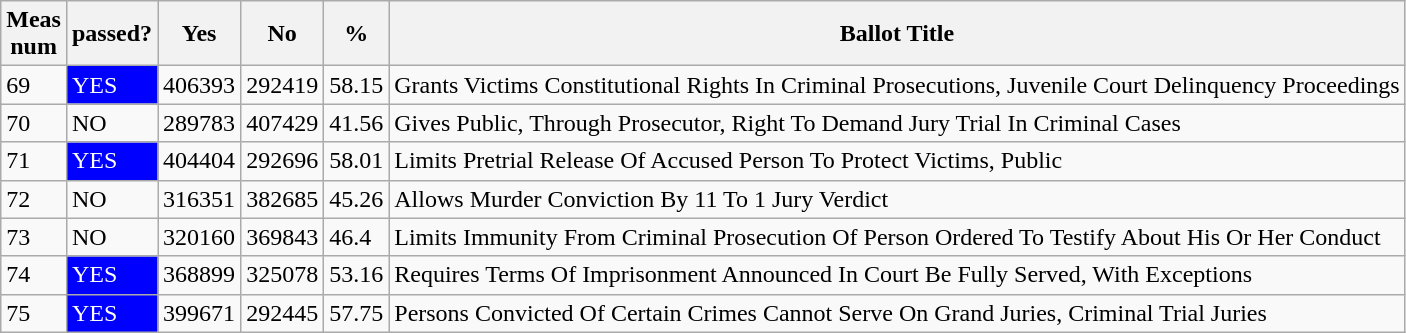<table class="wikitable sortable">
<tr>
<th>Meas<br>num</th>
<th>passed?</th>
<th>Yes</th>
<th>No</th>
<th>%</th>
<th>Ballot Title</th>
</tr>
<tr>
<td>69</td>
<td style="background:blue;color:white">YES</td>
<td>406393</td>
<td>292419</td>
<td>58.15</td>
<td>Grants Victims Constitutional Rights In Criminal Prosecutions, Juvenile Court Delinquency Proceedings</td>
</tr>
<tr>
<td>70</td>
<td>NO</td>
<td>289783</td>
<td>407429</td>
<td>41.56</td>
<td>Gives Public, Through Prosecutor, Right To Demand Jury Trial In Criminal Cases</td>
</tr>
<tr>
<td>71</td>
<td style="background:blue;color:white">YES</td>
<td>404404</td>
<td>292696</td>
<td>58.01</td>
<td>Limits Pretrial Release Of Accused Person To Protect Victims, Public</td>
</tr>
<tr>
<td>72</td>
<td>NO</td>
<td>316351</td>
<td>382685</td>
<td>45.26</td>
<td>Allows Murder Conviction By 11 To 1 Jury Verdict</td>
</tr>
<tr>
<td>73</td>
<td>NO</td>
<td>320160</td>
<td>369843</td>
<td>46.4</td>
<td>Limits Immunity From Criminal Prosecution Of Person Ordered To Testify About His Or Her Conduct</td>
</tr>
<tr>
<td>74</td>
<td style="background:blue;color:white">YES</td>
<td>368899</td>
<td>325078</td>
<td>53.16</td>
<td>Requires Terms Of Imprisonment Announced In Court Be Fully Served, With Exceptions</td>
</tr>
<tr>
<td>75</td>
<td style="background:blue;color:white">YES</td>
<td>399671</td>
<td>292445</td>
<td>57.75</td>
<td>Persons Convicted Of Certain Crimes Cannot Serve On Grand Juries, Criminal Trial Juries</td>
</tr>
</table>
